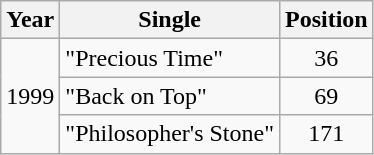<table class="wikitable">
<tr>
<th>Year</th>
<th>Single</th>
<th>Position</th>
</tr>
<tr>
<td rowspan="3">1999</td>
<td>"Precious Time"</td>
<td align="center">36</td>
</tr>
<tr>
<td>"Back on Top"</td>
<td align="center">69</td>
</tr>
<tr>
<td>"Philosopher's Stone"</td>
<td align="center">171</td>
</tr>
</table>
